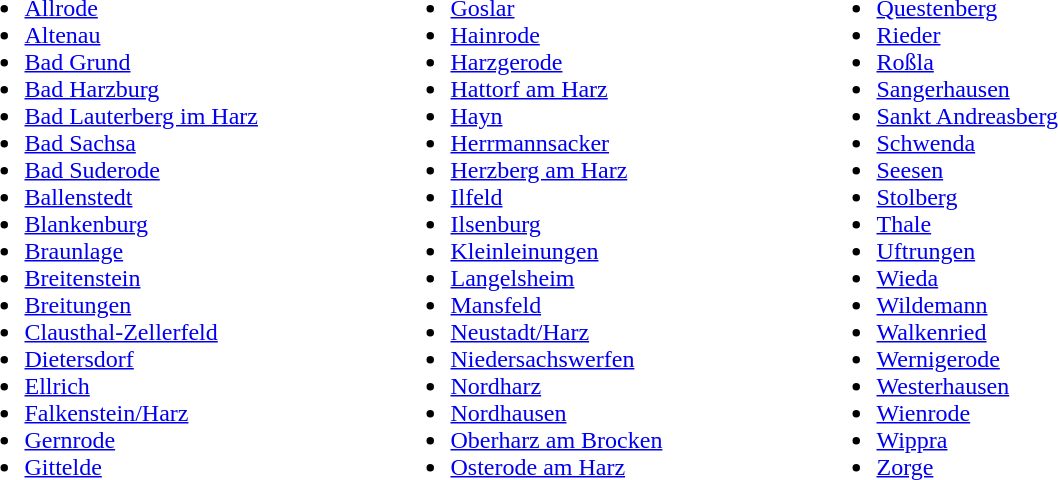<table>
<tr>
<td width="280" valign="top"><br><ul><li><a href='#'>Allrode</a></li><li><a href='#'>Altenau</a></li><li><a href='#'>Bad Grund</a></li><li><a href='#'>Bad Harzburg</a></li><li><a href='#'>Bad Lauterberg im Harz</a></li><li><a href='#'>Bad Sachsa</a></li><li><a href='#'>Bad Suderode</a></li><li><a href='#'>Ballenstedt</a></li><li><a href='#'>Blankenburg</a></li><li><a href='#'>Braunlage</a></li><li><a href='#'>Breitenstein</a></li><li><a href='#'>Breitungen</a></li><li><a href='#'>Clausthal-Zellerfeld</a></li><li><a href='#'>Dietersdorf</a></li><li><a href='#'>Ellrich</a></li><li><a href='#'>Falkenstein/Harz</a></li><li><a href='#'>Gernrode</a></li><li><a href='#'>Gittelde</a></li></ul></td>
<td width="280" valign="top"><br><ul><li><a href='#'>Goslar</a></li><li><a href='#'>Hainrode</a></li><li><a href='#'>Harzgerode</a></li><li><a href='#'>Hattorf am Harz</a></li><li><a href='#'>Hayn</a></li><li><a href='#'>Herrmannsacker</a></li><li><a href='#'>Herzberg am Harz</a></li><li><a href='#'>Ilfeld</a></li><li><a href='#'>Ilsenburg</a></li><li><a href='#'>Kleinleinungen</a></li><li><a href='#'>Langelsheim</a></li><li><a href='#'>Mansfeld</a></li><li><a href='#'>Neustadt/Harz</a></li><li><a href='#'>Niedersachswerfen</a></li><li><a href='#'>Nordharz</a></li><li><a href='#'>Nordhausen</a></li><li><a href='#'>Oberharz am Brocken</a></li><li><a href='#'>Osterode am Harz</a></li></ul></td>
<td width="280" valign="top"><br><ul><li><a href='#'>Questenberg</a></li><li><a href='#'>Rieder</a></li><li><a href='#'>Roßla</a></li><li><a href='#'>Sangerhausen</a></li><li><a href='#'>Sankt Andreasberg</a></li><li><a href='#'>Schwenda</a></li><li><a href='#'>Seesen</a></li><li><a href='#'>Stolberg</a></li><li><a href='#'>Thale</a></li><li><a href='#'>Uftrungen</a></li><li><a href='#'>Wieda</a></li><li><a href='#'>Wildemann</a></li><li><a href='#'>Walkenried</a></li><li><a href='#'>Wernigerode</a></li><li><a href='#'>Westerhausen</a></li><li><a href='#'>Wienrode</a></li><li><a href='#'>Wippra</a></li><li><a href='#'>Zorge</a></li></ul></td>
</tr>
</table>
